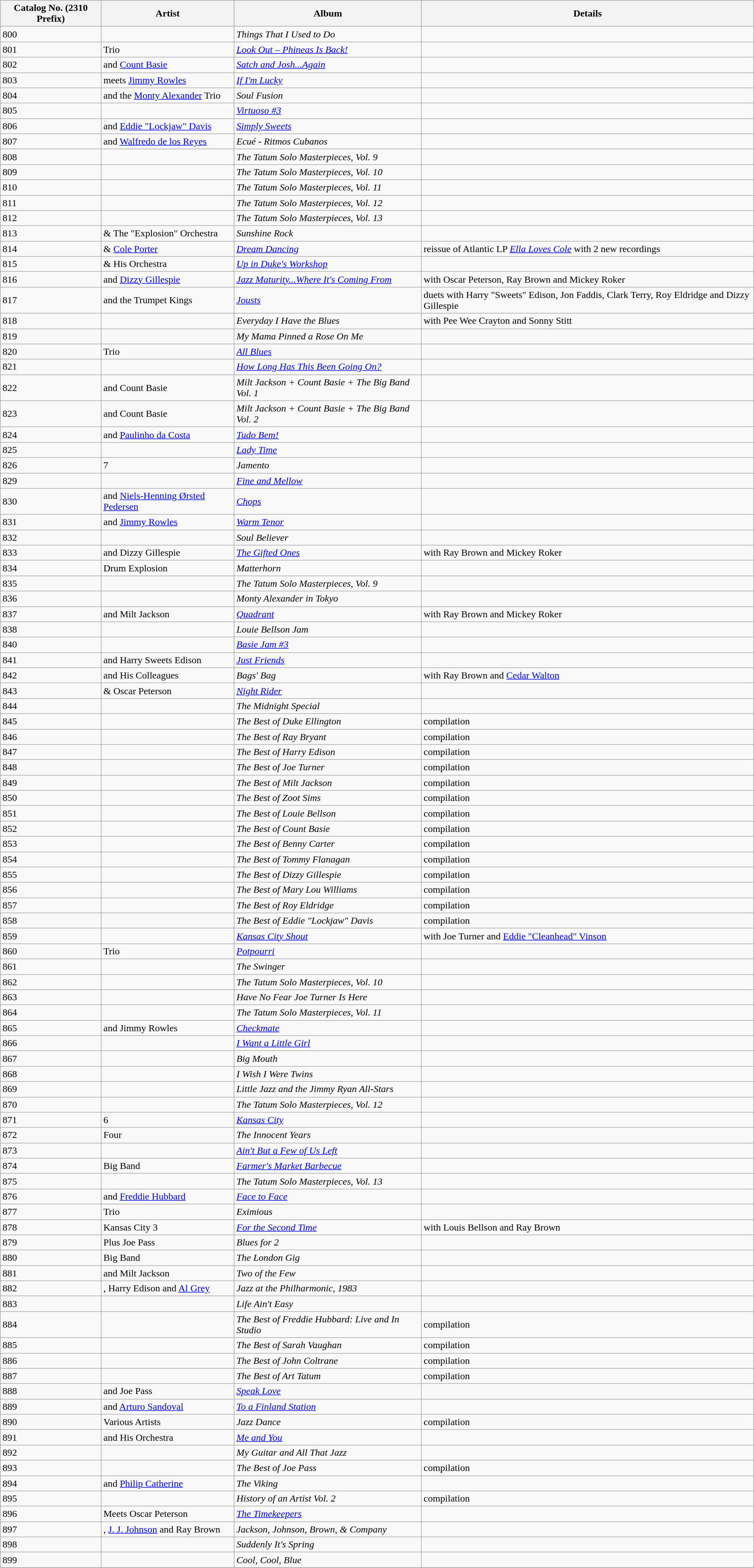<table class="wikitable sortable">
<tr>
<th>Catalog No. (2310 Prefix)</th>
<th>Artist</th>
<th>Album</th>
<th>Details</th>
</tr>
<tr>
<td>800</td>
<td></td>
<td><em>Things That I Used to Do</em></td>
<td></td>
</tr>
<tr>
<td>801</td>
<td> Trio</td>
<td><em><a href='#'>Look Out – Phineas Is Back!</a></em></td>
<td></td>
</tr>
<tr>
<td>802</td>
<td> and <a href='#'>Count Basie</a></td>
<td><em><a href='#'>Satch and Josh...Again</a></em></td>
<td></td>
</tr>
<tr>
<td>803</td>
<td> meets <a href='#'>Jimmy Rowles</a></td>
<td><em><a href='#'>If I'm Lucky</a></em></td>
<td></td>
</tr>
<tr>
<td>804</td>
<td> and the <a href='#'>Monty Alexander</a> Trio</td>
<td><em>Soul Fusion</em></td>
<td></td>
</tr>
<tr>
<td>805</td>
<td></td>
<td><em><a href='#'>Virtuoso #3</a></em></td>
<td></td>
</tr>
<tr>
<td>806</td>
<td> and <a href='#'>Eddie "Lockjaw" Davis</a></td>
<td><em><a href='#'>Simply Sweets</a></em></td>
<td></td>
</tr>
<tr>
<td>807</td>
<td> and <a href='#'>Walfredo de los Reyes</a></td>
<td><em>Ecué - Ritmos Cubanos</em></td>
<td></td>
</tr>
<tr>
<td>808</td>
<td></td>
<td><em>The Tatum Solo Masterpieces, Vol. 9</em></td>
<td></td>
</tr>
<tr>
<td>809</td>
<td></td>
<td><em>The Tatum Solo Masterpieces, Vol. 10</em></td>
<td></td>
</tr>
<tr>
<td>810</td>
<td></td>
<td><em>The Tatum Solo Masterpieces, Vol. 11</em></td>
<td></td>
</tr>
<tr>
<td>811</td>
<td></td>
<td><em>The Tatum Solo Masterpieces, Vol. 12</em></td>
<td></td>
</tr>
<tr>
<td>812</td>
<td></td>
<td><em>The Tatum Solo Masterpieces, Vol. 13</em></td>
<td></td>
</tr>
<tr>
<td>813</td>
<td> & The "Explosion" Orchestra</td>
<td><em>Sunshine Rock</em></td>
<td></td>
</tr>
<tr>
<td>814</td>
<td> & <a href='#'>Cole Porter</a></td>
<td><em><a href='#'>Dream Dancing</a></em></td>
<td>reissue of Atlantic LP <em><a href='#'>Ella Loves Cole</a></em> with 2 new recordings</td>
</tr>
<tr>
<td>815</td>
<td> & His Orchestra</td>
<td><em><a href='#'>Up in Duke's Workshop</a></em></td>
<td></td>
</tr>
<tr>
<td>816</td>
<td> and <a href='#'>Dizzy Gillespie</a></td>
<td><em><a href='#'>Jazz Maturity...Where It's Coming From</a></em></td>
<td>with Oscar Peterson, Ray Brown and Mickey Roker</td>
</tr>
<tr>
<td>817</td>
<td> and the Trumpet Kings</td>
<td><em><a href='#'>Jousts</a></em></td>
<td>duets with  Harry "Sweets" Edison, Jon Faddis, Clark Terry, Roy Eldridge and Dizzy Gillespie</td>
</tr>
<tr>
<td>818</td>
<td></td>
<td><em>Everyday I Have the Blues</em></td>
<td>with Pee Wee Crayton and Sonny Stitt</td>
</tr>
<tr>
<td>819</td>
<td></td>
<td><em>My Mama Pinned a Rose On Me</em></td>
<td></td>
</tr>
<tr>
<td>820</td>
<td> Trio</td>
<td><em><a href='#'>All Blues</a></em></td>
<td></td>
</tr>
<tr>
<td>821</td>
<td></td>
<td><em><a href='#'>How Long Has This Been Going On?</a></em></td>
<td></td>
</tr>
<tr>
<td>822</td>
<td> and Count Basie</td>
<td><em>Milt Jackson + Count Basie + The Big Band Vol. 1</em></td>
<td></td>
</tr>
<tr>
<td>823</td>
<td> and Count Basie</td>
<td><em>Milt Jackson + Count Basie + The Big Band Vol. 2</em></td>
<td></td>
</tr>
<tr>
<td>824</td>
<td> and <a href='#'>Paulinho da Costa</a></td>
<td><em><a href='#'>Tudo Bem!</a></em></td>
<td></td>
</tr>
<tr>
<td>825</td>
<td></td>
<td><em><a href='#'>Lady Time</a></em></td>
<td></td>
</tr>
<tr>
<td>826</td>
<td> 7</td>
<td><em>Jamento</em></td>
<td></td>
</tr>
<tr>
<td>829</td>
<td></td>
<td><em><a href='#'>Fine and Mellow</a></em></td>
<td></td>
</tr>
<tr>
<td>830</td>
<td> and <a href='#'>Niels-Henning Ørsted Pedersen</a></td>
<td><em><a href='#'>Chops</a></em></td>
<td></td>
</tr>
<tr>
<td>831</td>
<td> and <a href='#'>Jimmy Rowles</a></td>
<td><em><a href='#'>Warm Tenor</a></em></td>
<td></td>
</tr>
<tr>
<td>832</td>
<td></td>
<td><em>Soul Believer</em></td>
<td></td>
</tr>
<tr>
<td>833</td>
<td> and Dizzy Gillespie</td>
<td><em><a href='#'>The Gifted Ones</a></em></td>
<td>with Ray Brown and Mickey Roker</td>
</tr>
<tr>
<td>834</td>
<td> Drum Explosion</td>
<td><em>Matterhorn</em></td>
<td></td>
</tr>
<tr>
<td>835</td>
<td></td>
<td><em>The Tatum Solo Masterpieces, Vol. 9</em></td>
<td></td>
</tr>
<tr>
<td>836</td>
<td></td>
<td><em>Monty Alexander in Tokyo</em></td>
<td></td>
</tr>
<tr>
<td>837</td>
<td> and Milt Jackson</td>
<td><em><a href='#'>Quadrant</a></em></td>
<td>with Ray Brown and Mickey Roker</td>
</tr>
<tr>
<td>838</td>
<td></td>
<td><em>Louie Bellson Jam</em></td>
<td></td>
</tr>
<tr>
<td>840</td>
<td></td>
<td><em><a href='#'>Basie Jam #3</a></em></td>
<td></td>
</tr>
<tr>
<td>841</td>
<td> and Harry Sweets Edison</td>
<td><em><a href='#'>Just Friends</a></em></td>
<td></td>
</tr>
<tr>
<td>842</td>
<td> and His Colleagues</td>
<td><em>Bags' Bag</em></td>
<td>with Ray Brown and <a href='#'>Cedar Walton</a></td>
</tr>
<tr>
<td>843</td>
<td> & Oscar Peterson</td>
<td><em><a href='#'>Night Rider</a></em></td>
<td></td>
</tr>
<tr>
<td>844</td>
<td></td>
<td><em>The Midnight Special</em></td>
<td></td>
</tr>
<tr>
<td>845</td>
<td></td>
<td><em>The Best of Duke Ellington</em></td>
<td>compilation</td>
</tr>
<tr>
<td>846</td>
<td></td>
<td><em>The Best of Ray Bryant</em></td>
<td>compilation</td>
</tr>
<tr>
<td>847</td>
<td></td>
<td><em>The Best of Harry Edison</em></td>
<td>compilation</td>
</tr>
<tr>
<td>848</td>
<td></td>
<td><em>The Best of Joe Turner</em></td>
<td>compilation</td>
</tr>
<tr>
<td>849</td>
<td></td>
<td><em>The Best of Milt Jackson</em></td>
<td>compilation</td>
</tr>
<tr>
<td>850</td>
<td></td>
<td><em>The Best of Zoot Sims</em></td>
<td>compilation</td>
</tr>
<tr>
<td>851</td>
<td></td>
<td><em>The Best of Louie Bellson</em></td>
<td>compilation</td>
</tr>
<tr>
<td>852</td>
<td></td>
<td><em>The Best of Count Basie</em></td>
<td>compilation</td>
</tr>
<tr>
<td>853</td>
<td></td>
<td><em>The Best of Benny Carter</em></td>
<td>compilation</td>
</tr>
<tr>
<td>854</td>
<td></td>
<td><em>The Best of Tommy Flanagan</em></td>
<td>compilation</td>
</tr>
<tr>
<td>855</td>
<td></td>
<td><em>The Best of Dizzy Gillespie</em></td>
<td>compilation</td>
</tr>
<tr>
<td>856</td>
<td></td>
<td><em>The Best of Mary Lou Williams</em></td>
<td>compilation</td>
</tr>
<tr>
<td>857</td>
<td></td>
<td><em>The Best of Roy Eldridge</em></td>
<td>compilation</td>
</tr>
<tr>
<td>858</td>
<td></td>
<td><em>The Best of Eddie "Lockjaw" Davis</em></td>
<td>compilation</td>
</tr>
<tr>
<td>859</td>
<td></td>
<td><em><a href='#'>Kansas City Shout</a></em></td>
<td>with Joe Turner and <a href='#'>Eddie "Cleanhead" Vinson</a></td>
</tr>
<tr>
<td>860</td>
<td> Trio</td>
<td><em><a href='#'>Potpourri</a></em></td>
<td></td>
</tr>
<tr>
<td>861</td>
<td></td>
<td><em>The Swinger</em></td>
<td></td>
</tr>
<tr>
<td>862</td>
<td></td>
<td><em>The Tatum Solo Masterpieces, Vol. 10</em></td>
<td></td>
</tr>
<tr>
<td>863</td>
<td></td>
<td><em>Have No Fear Joe Turner Is Here</em></td>
<td></td>
</tr>
<tr>
<td>864</td>
<td></td>
<td><em>The Tatum Solo Masterpieces, Vol. 11</em></td>
<td></td>
</tr>
<tr>
<td>865</td>
<td> and Jimmy Rowles</td>
<td><em><a href='#'>Checkmate</a></em></td>
<td></td>
</tr>
<tr>
<td>866</td>
<td></td>
<td><em><a href='#'>I Want a Little Girl</a></em></td>
<td></td>
</tr>
<tr>
<td>867</td>
<td></td>
<td><em>Big Mouth</em></td>
<td></td>
</tr>
<tr>
<td>868</td>
<td></td>
<td><em>I Wish I Were Twins</em></td>
<td></td>
</tr>
<tr>
<td>869</td>
<td></td>
<td><em>Little Jazz and the Jimmy Ryan All-Stars</em></td>
<td></td>
</tr>
<tr>
<td>870</td>
<td></td>
<td><em>The Tatum Solo Masterpieces, Vol. 12</em></td>
<td></td>
</tr>
<tr>
<td>871</td>
<td> 6</td>
<td><em><a href='#'>Kansas City</a></em></td>
<td></td>
</tr>
<tr>
<td>872</td>
<td> Four</td>
<td><em>The Innocent Years</em></td>
<td></td>
</tr>
<tr>
<td>873</td>
<td></td>
<td><em><a href='#'>Ain't But a Few of Us Left</a></em></td>
<td></td>
</tr>
<tr>
<td>874</td>
<td> Big Band</td>
<td><em><a href='#'>Farmer's Market Barbecue</a></em></td>
<td></td>
</tr>
<tr>
<td>875</td>
<td></td>
<td><em>  The Tatum Solo Masterpieces, Vol. 13</em></td>
<td></td>
</tr>
<tr>
<td>876</td>
<td> and <a href='#'>Freddie Hubbard</a></td>
<td><em><a href='#'>Face to Face</a></em></td>
<td></td>
</tr>
<tr>
<td>877</td>
<td> Trio</td>
<td><em>Eximious</em></td>
<td></td>
</tr>
<tr>
<td>878</td>
<td> Kansas City 3</td>
<td><em><a href='#'>For the Second Time</a></em></td>
<td>with Louis Bellson and Ray Brown</td>
</tr>
<tr>
<td>879</td>
<td> Plus Joe Pass</td>
<td><em>Blues for 2</em></td>
<td></td>
</tr>
<tr>
<td>880</td>
<td> Big Band</td>
<td><em>The London Gig</em></td>
<td></td>
</tr>
<tr>
<td>881</td>
<td> and Milt Jackson</td>
<td><em>Two of the Few</em></td>
<td></td>
</tr>
<tr>
<td>882</td>
<td>, Harry Edison and <a href='#'>Al Grey</a></td>
<td><em>Jazz at the Philharmonic, 1983</em></td>
<td></td>
</tr>
<tr>
<td>883</td>
<td></td>
<td><em>Life Ain't Easy</em></td>
<td></td>
</tr>
<tr>
<td>884</td>
<td></td>
<td><em>The Best of Freddie Hubbard: Live and In Studio</em></td>
<td>compilation</td>
</tr>
<tr>
<td>885</td>
<td></td>
<td><em>The Best of Sarah Vaughan</em></td>
<td>compilation</td>
</tr>
<tr>
<td>886</td>
<td></td>
<td><em>The Best of John Coltrane</em></td>
<td>compilation</td>
</tr>
<tr>
<td>887</td>
<td></td>
<td><em>The Best of Art Tatum</em></td>
<td>compilation</td>
</tr>
<tr>
<td>888</td>
<td> and Joe Pass</td>
<td><em><a href='#'>Speak Love</a></em></td>
<td></td>
</tr>
<tr>
<td>889</td>
<td> and <a href='#'>Arturo Sandoval</a></td>
<td><em><a href='#'>To a Finland Station</a></em></td>
<td></td>
</tr>
<tr>
<td>890</td>
<td>Various Artists</td>
<td><em>Jazz Dance</em></td>
<td>compilation</td>
</tr>
<tr>
<td>891</td>
<td> and His Orchestra</td>
<td><em><a href='#'>Me and You</a></em></td>
<td></td>
</tr>
<tr>
<td>892</td>
<td></td>
<td><em>My Guitar and All That Jazz</em></td>
<td></td>
</tr>
<tr>
<td>893</td>
<td></td>
<td><em>The Best of Joe Pass</em></td>
<td>compilation</td>
</tr>
<tr>
<td>894</td>
<td> and <a href='#'>Philip Catherine</a></td>
<td><em>The Viking</em></td>
<td></td>
</tr>
<tr>
<td>895</td>
<td></td>
<td><em>History of an Artist Vol. 2</em></td>
<td>compilation</td>
</tr>
<tr>
<td>896</td>
<td> Meets Oscar Peterson</td>
<td><em><a href='#'>The Timekeepers</a></em></td>
<td></td>
</tr>
<tr>
<td>897</td>
<td>, <a href='#'>J. J. Johnson</a> and Ray Brown</td>
<td><em>Jackson, Johnson, Brown, & Company</em></td>
<td></td>
</tr>
<tr>
<td>898</td>
<td></td>
<td><em>Suddenly It's Spring</em></td>
<td></td>
</tr>
<tr>
<td>899</td>
<td></td>
<td><em>Cool, Cool, Blue</em></td>
<td></td>
</tr>
<tr>
</tr>
</table>
